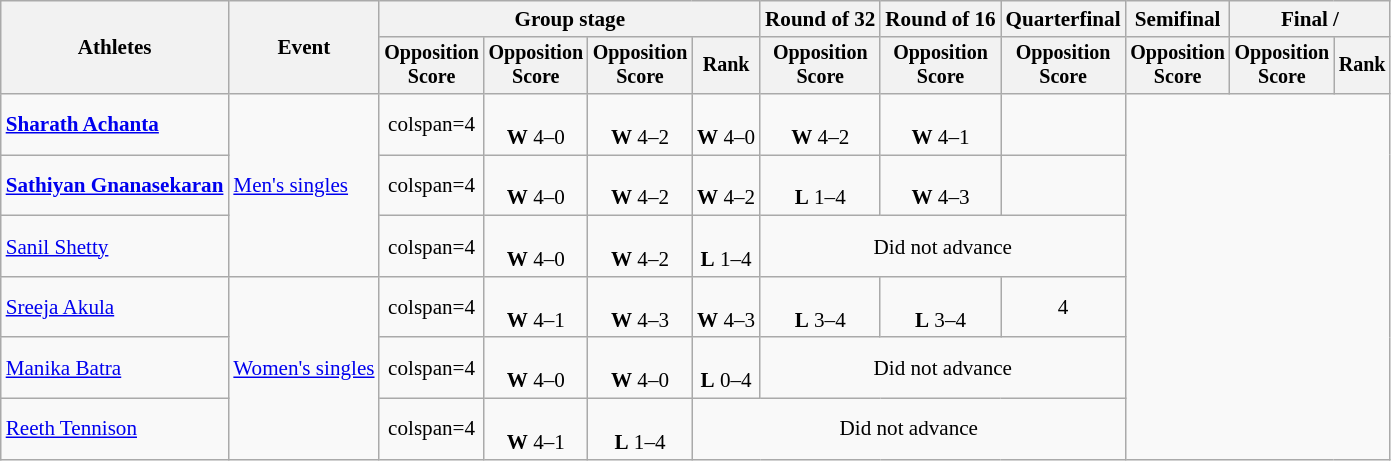<table class=wikitable style=font-size:88%;text-align:center>
<tr>
<th rowspan=2>Athletes</th>
<th rowspan=2>Event</th>
<th colspan=4>Group stage</th>
<th>Round of 32</th>
<th>Round of 16</th>
<th>Quarterfinal</th>
<th>Semifinal</th>
<th colspan=2>Final / </th>
</tr>
<tr style=font-size:95%>
<th>Opposition<br>Score</th>
<th>Opposition<br>Score</th>
<th>Opposition<br>Score</th>
<th>Rank</th>
<th>Opposition<br>Score</th>
<th>Opposition<br>Score</th>
<th>Opposition<br>Score</th>
<th>Opposition<br>Score</th>
<th>Opposition<br>Score</th>
<th>Rank</th>
</tr>
<tr>
<td align=left><strong><a href='#'>Sharath Achanta</a></strong></td>
<td align=left rowspan=3><a href='#'>Men's singles</a></td>
<td>colspan=4 </td>
<td><br><strong>W</strong> 4–0</td>
<td><br><strong>W</strong> 4–2</td>
<td><br><strong>W</strong> 4–0</td>
<td><br><strong>W</strong> 4–2</td>
<td><br><strong>W</strong> 4–1</td>
<td></td>
</tr>
<tr>
<td align=left><strong><a href='#'>Sathiyan Gnanasekaran</a></strong></td>
<td>colspan=4 </td>
<td><br><strong>W</strong> 4–0</td>
<td><br><strong>W</strong> 4–2</td>
<td><br><strong>W</strong> 4–2</td>
<td><br><strong>L</strong> 1–4</td>
<td><br><strong>W</strong> 4–3</td>
<td></td>
</tr>
<tr>
<td align=left><a href='#'>Sanil Shetty</a></td>
<td>colspan=4 </td>
<td><br><strong>W</strong> 4–0</td>
<td><br><strong>W</strong> 4–2</td>
<td><br><strong>L</strong> 1–4</td>
<td colspan=3>Did not advance</td>
</tr>
<tr>
<td align=left><a href='#'>Sreeja Akula</a></td>
<td align=left rowspan=3><a href='#'>Women's singles</a></td>
<td>colspan=4 </td>
<td><br><strong>W</strong> 4–1</td>
<td><br><strong>W</strong> 4–3</td>
<td><br><strong>W</strong> 4–3</td>
<td><br><strong>L</strong> 3–4</td>
<td><br><strong>L</strong> 3–4</td>
<td>4</td>
</tr>
<tr>
<td align=left><a href='#'>Manika Batra</a></td>
<td>colspan=4 </td>
<td><br><strong>W</strong> 4–0</td>
<td><br><strong>W</strong> 4–0</td>
<td><br><strong>L</strong> 0–4</td>
<td colspan=3>Did not advance</td>
</tr>
<tr>
<td align=left><a href='#'>Reeth Tennison</a></td>
<td>colspan=4 </td>
<td><br><strong>W</strong> 4–1</td>
<td><br><strong>L</strong> 1–4</td>
<td colspan=4>Did not advance</td>
</tr>
</table>
